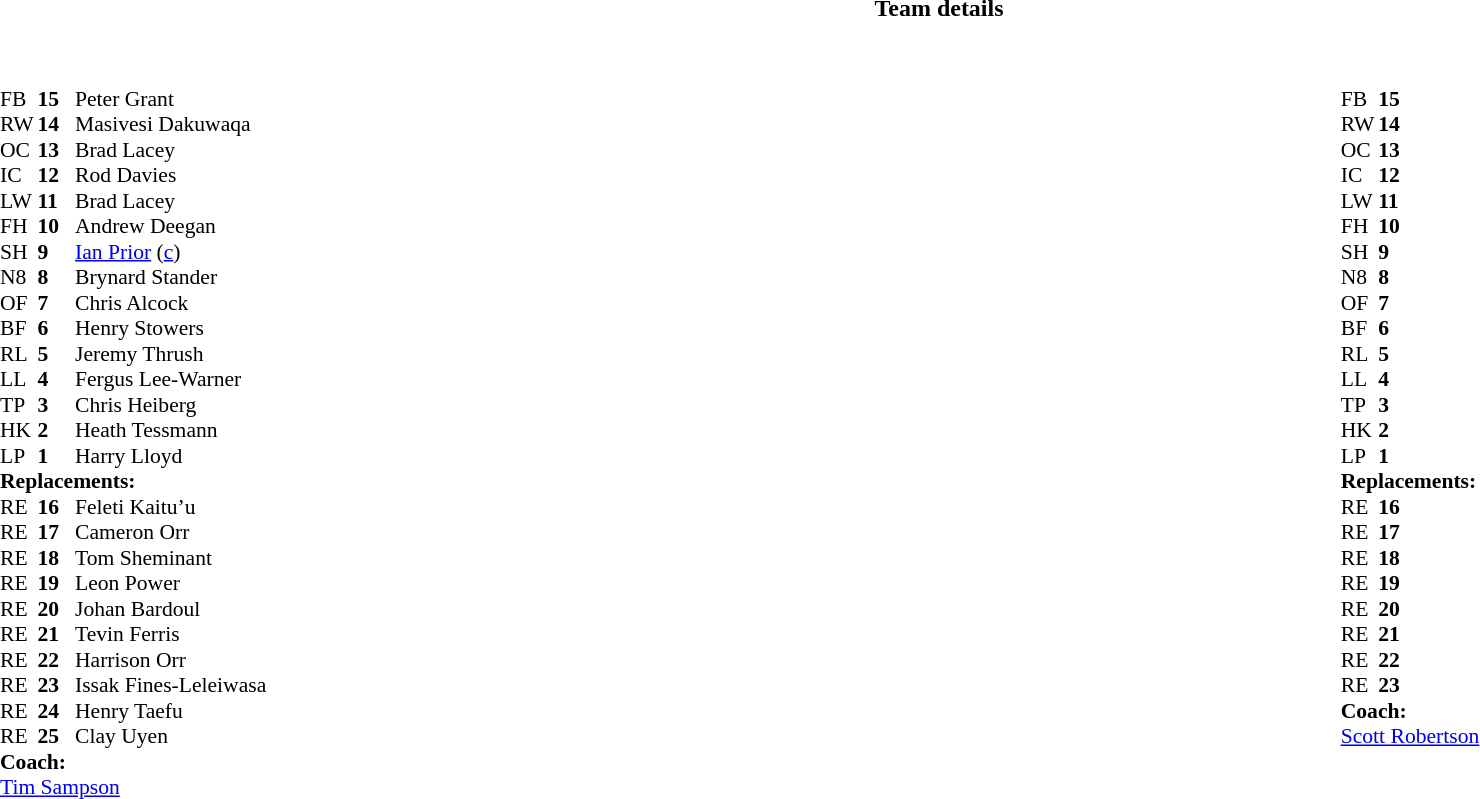<table border="0" style="width:100%;" class="collapsible collapsed">
<tr>
<th>Team details</th>
</tr>
<tr>
<td><br><table style="width:100%;">
<tr>
<td style="vertical-align:top; width:50%;"><br><table style="font-size: 90%" cellspacing="0" cellpadding="0">
<tr>
<th width="25"></th>
<th width="25"></th>
</tr>
<tr>
<td>FB</td>
<td><strong>15</strong></td>
<td>Peter Grant</td>
</tr>
<tr>
<td>RW</td>
<td><strong>14</strong></td>
<td>Masivesi Dakuwaqa</td>
</tr>
<tr>
<td>OC</td>
<td><strong>13</strong></td>
<td>Brad Lacey</td>
</tr>
<tr>
<td>IC</td>
<td><strong>12</strong></td>
<td>Rod Davies</td>
</tr>
<tr>
<td>LW</td>
<td><strong>11</strong></td>
<td>Brad Lacey</td>
</tr>
<tr>
<td>FH</td>
<td><strong>10</strong></td>
<td>Andrew Deegan</td>
</tr>
<tr>
<td>SH</td>
<td><strong>9</strong></td>
<td><a href='#'>Ian Prior</a> (<a href='#'>c</a>)</td>
</tr>
<tr>
<td>N8</td>
<td><strong>8</strong></td>
<td>Brynard Stander</td>
</tr>
<tr>
<td>OF</td>
<td><strong>7</strong></td>
<td>Chris Alcock</td>
</tr>
<tr>
<td>BF</td>
<td><strong>6</strong></td>
<td>Henry Stowers</td>
</tr>
<tr>
<td>RL</td>
<td><strong>5</strong></td>
<td>Jeremy Thrush</td>
</tr>
<tr>
<td>LL</td>
<td><strong>4</strong></td>
<td>Fergus Lee-Warner</td>
</tr>
<tr>
<td>TP</td>
<td><strong>3</strong></td>
<td>Chris Heiberg</td>
</tr>
<tr>
<td>HK</td>
<td><strong>2</strong></td>
<td>Heath Tessmann</td>
</tr>
<tr>
<td>LP</td>
<td><strong>1</strong></td>
<td>Harry Lloyd</td>
</tr>
<tr>
<td colspan=3><strong>Replacements:</strong></td>
</tr>
<tr>
<td>RE</td>
<td><strong>16</strong></td>
<td>Feleti Kaitu’u</td>
</tr>
<tr>
<td>RE</td>
<td><strong>17</strong></td>
<td>Cameron Orr</td>
</tr>
<tr>
<td>RE</td>
<td><strong>18</strong></td>
<td>Tom Sheminant</td>
</tr>
<tr>
<td>RE</td>
<td><strong>19</strong></td>
<td>Leon Power</td>
</tr>
<tr>
<td>RE</td>
<td><strong>20</strong></td>
<td>Johan Bardoul</td>
</tr>
<tr>
<td>RE</td>
<td><strong>21</strong></td>
<td>Tevin Ferris</td>
</tr>
<tr>
<td>RE</td>
<td><strong>22</strong></td>
<td>Harrison Orr</td>
</tr>
<tr>
<td>RE</td>
<td><strong>23</strong></td>
<td>Issak Fines-Leleiwasa</td>
</tr>
<tr>
<td>RE</td>
<td><strong>24</strong></td>
<td>Henry Taefu</td>
</tr>
<tr>
<td>RE</td>
<td><strong>25</strong></td>
<td>Clay Uyen</td>
</tr>
<tr>
<td colspan=3><strong>Coach:</strong></td>
</tr>
<tr>
<td colspan="4"> <a href='#'>Tim Sampson</a></td>
</tr>
</table>
</td>
<td style="vertical-align:top; width:50%;"><br><table cellspacing="0" cellpadding="0" style="font-size:90%; margin:auto;">
<tr>
<th width="25"></th>
<th width="25"></th>
</tr>
<tr>
<td>FB</td>
<td><strong>15</strong></td>
<td></td>
</tr>
<tr>
<td>RW</td>
<td><strong>14</strong></td>
<td></td>
</tr>
<tr>
<td>OC</td>
<td><strong>13</strong></td>
<td></td>
</tr>
<tr>
<td>IC</td>
<td><strong>12</strong></td>
<td></td>
</tr>
<tr>
<td>LW</td>
<td><strong>11</strong></td>
<td></td>
</tr>
<tr>
<td>FH</td>
<td><strong>10</strong></td>
<td></td>
</tr>
<tr>
<td>SH</td>
<td><strong>9</strong></td>
<td></td>
</tr>
<tr>
<td>N8</td>
<td><strong>8</strong></td>
<td></td>
</tr>
<tr>
<td>OF</td>
<td><strong>7</strong></td>
<td></td>
</tr>
<tr>
<td>BF</td>
<td><strong>6</strong></td>
<td></td>
</tr>
<tr>
<td>RL</td>
<td><strong>5</strong></td>
<td></td>
</tr>
<tr>
<td>LL</td>
<td><strong>4</strong></td>
<td></td>
</tr>
<tr>
<td>TP</td>
<td><strong>3</strong></td>
<td></td>
</tr>
<tr>
<td>HK</td>
<td><strong>2</strong></td>
<td></td>
</tr>
<tr>
<td>LP</td>
<td><strong>1</strong></td>
<td></td>
</tr>
<tr>
<td colspan="3"><strong>Replacements:</strong></td>
</tr>
<tr>
<td>RE</td>
<td><strong>16</strong></td>
<td></td>
</tr>
<tr>
<td>RE</td>
<td><strong>17</strong></td>
<td></td>
</tr>
<tr>
<td>RE</td>
<td><strong>18</strong></td>
<td></td>
</tr>
<tr>
<td>RE</td>
<td><strong>19</strong></td>
<td></td>
</tr>
<tr>
<td>RE</td>
<td><strong>20</strong></td>
<td></td>
</tr>
<tr>
<td>RE</td>
<td><strong>21</strong></td>
<td></td>
</tr>
<tr>
<td>RE</td>
<td><strong>22</strong></td>
<td></td>
</tr>
<tr>
<td>RE</td>
<td><strong>23</strong></td>
<td></td>
</tr>
<tr>
<td colspan="3"><strong>Coach:</strong></td>
</tr>
<tr>
<td colspan="4"> <a href='#'>Scott Robertson</a></td>
</tr>
</table>
</td>
</tr>
</table>
</td>
</tr>
</table>
